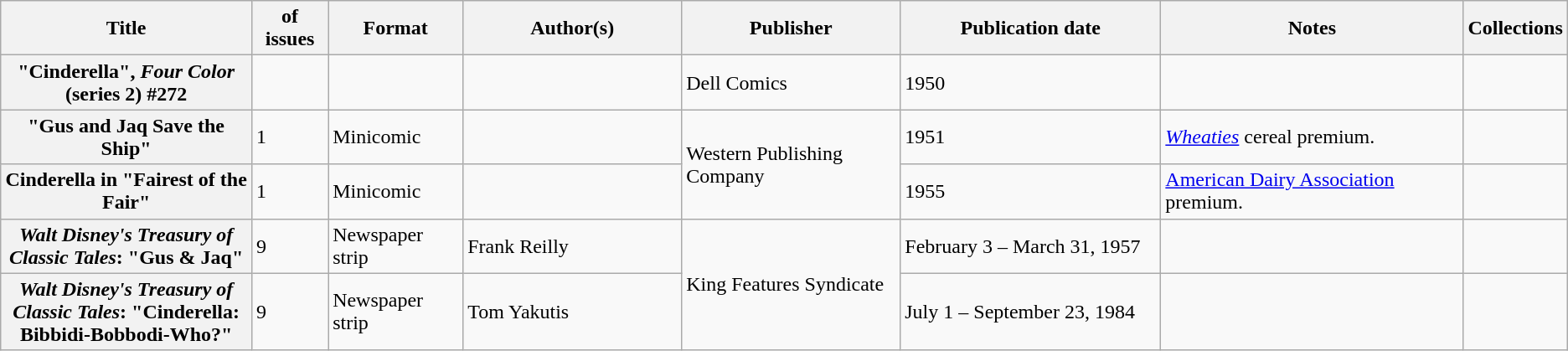<table class="wikitable">
<tr>
<th>Title</th>
<th style="width:40pt"> of issues</th>
<th style="width:75pt">Format</th>
<th style="width:125pt">Author(s)</th>
<th style="width:125pt">Publisher</th>
<th style="width:150pt">Publication date</th>
<th style="width:175pt">Notes</th>
<th>Collections</th>
</tr>
<tr>
<th>"Cinderella", <em>Four Color</em> (series 2) #272</th>
<td></td>
<td></td>
<td></td>
<td>Dell Comics</td>
<td>1950</td>
<td></td>
<td></td>
</tr>
<tr>
<th>"Gus and Jaq Save the Ship"</th>
<td>1</td>
<td>Minicomic</td>
<td></td>
<td rowspan="2">Western Publishing Company</td>
<td>1951</td>
<td><em><a href='#'>Wheaties</a></em> cereal premium.</td>
<td></td>
</tr>
<tr>
<th>Cinderella in "Fairest of the Fair"</th>
<td>1</td>
<td>Minicomic</td>
<td></td>
<td>1955</td>
<td><a href='#'>American Dairy Association</a> premium.</td>
<td></td>
</tr>
<tr>
<th><em>Walt Disney's Treasury of Classic Tales</em>: "Gus & Jaq"</th>
<td>9</td>
<td>Newspaper strip</td>
<td>Frank Reilly</td>
<td rowspan="2">King Features Syndicate</td>
<td>February 3 – March 31, 1957</td>
<td></td>
<td></td>
</tr>
<tr>
<th><em>Walt Disney's Treasury of Classic Tales</em>: "Cinderella: Bibbidi-Bobbodi-Who?"</th>
<td>9</td>
<td>Newspaper strip</td>
<td>Tom Yakutis</td>
<td>July 1 – September 23, 1984</td>
<td></td>
<td></td>
</tr>
</table>
